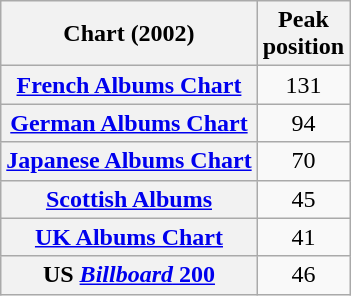<table class="wikitable plainrowheaders sortable">
<tr>
<th>Chart (2002)</th>
<th>Peak<br>position</th>
</tr>
<tr>
<th scope="row"><a href='#'>French Albums Chart</a></th>
<td align="center">131</td>
</tr>
<tr>
<th scope="row"><a href='#'>German Albums Chart</a></th>
<td align="center">94</td>
</tr>
<tr>
<th scope="row"><a href='#'>Japanese Albums Chart</a></th>
<td style="text-align:center;">70</td>
</tr>
<tr>
<th scope="row"><a href='#'>Scottish Albums</a></th>
<td align="center">45</td>
</tr>
<tr>
<th scope="row"><a href='#'>UK Albums Chart</a></th>
<td align="center">41</td>
</tr>
<tr>
<th scope="row">US <a href='#'><em>Billboard</em> 200</a></th>
<td align="center">46</td>
</tr>
</table>
